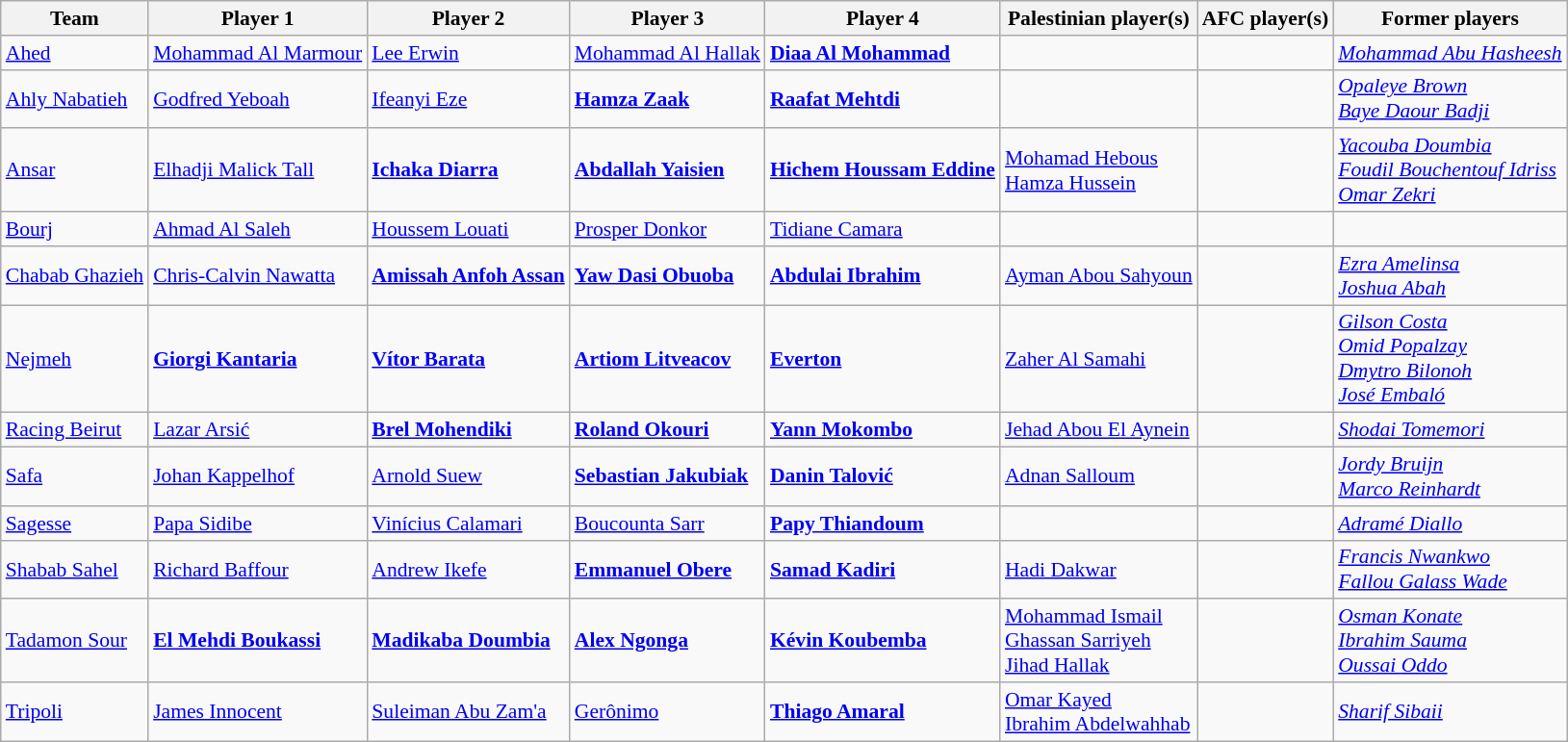<table class="wikitable" style="text-align: left; font-size:90%">
<tr>
<th>Team</th>
<th>Player 1</th>
<th>Player 2</th>
<th>Player 3</th>
<th>Player 4</th>
<th>Palestinian player(s)</th>
<th>AFC player(s)</th>
<th>Former players</th>
</tr>
<tr>
<td><a href='#'>Ahed</a></td>
<td> <a href='#'>Mohammad Al Marmour</a></td>
<td> <a href='#'>Lee Erwin</a></td>
<td> <a href='#'>Mohammad Al Hallak</a></td>
<td> <strong><a href='#'>Diaa Al Mohammad</a></strong></td>
<td></td>
<td></td>
<td> <em><a href='#'>Mohammad Abu Hasheesh</a></em></td>
</tr>
<tr>
<td><a href='#'>Ahly Nabatieh</a></td>
<td> <a href='#'>Godfred Yeboah</a></td>
<td> <a href='#'>Ifeanyi Eze</a></td>
<td> <strong><a href='#'>Hamza Zaak</a></strong></td>
<td> <strong><a href='#'>Raafat Mehtdi</a></strong></td>
<td></td>
<td></td>
<td> <em><a href='#'>Opaleye Brown</a></em><br> <em><a href='#'>Baye Daour Badji</a></em></td>
</tr>
<tr>
<td><a href='#'>Ansar</a></td>
<td> <a href='#'>Elhadji Malick Tall</a></td>
<td> <strong><a href='#'>Ichaka Diarra</a></strong></td>
<td> <strong><a href='#'>Abdallah Yaisien</a></strong></td>
<td> <strong><a href='#'>Hichem Houssam Eddine</a></strong></td>
<td> <a href='#'>Mohamad Hebous</a><br> <a href='#'>Hamza Hussein</a></td>
<td></td>
<td> <em><a href='#'>Yacouba Doumbia</a></em><br> <em><a href='#'>Foudil Bouchentouf Idriss</a></em><br> <em><a href='#'>Omar Zekri</a></em></td>
</tr>
<tr>
<td><a href='#'>Bourj</a></td>
<td> <a href='#'>Ahmad Al Saleh</a></td>
<td> <a href='#'>Houssem Louati</a></td>
<td> <a href='#'>Prosper Donkor</a></td>
<td> <a href='#'>Tidiane Camara</a></td>
<td></td>
<td></td>
<td></td>
</tr>
<tr>
<td><a href='#'>Chabab Ghazieh</a></td>
<td> <a href='#'>Chris-Calvin Nawatta</a></td>
<td> <strong><a href='#'>Amissah Anfoh Assan</a></strong></td>
<td> <strong><a href='#'>Yaw Dasi Obuoba</a></strong></td>
<td> <strong><a href='#'>Abdulai Ibrahim</a></strong></td>
<td> <a href='#'>Ayman Abou Sahyoun</a></td>
<td></td>
<td> <em><a href='#'>Ezra Amelinsa</a></em><br> <em><a href='#'>Joshua Abah</a></em></td>
</tr>
<tr>
<td><a href='#'>Nejmeh</a></td>
<td> <strong><a href='#'>Giorgi Kantaria</a></strong></td>
<td> <strong><a href='#'>Vítor Barata</a></strong></td>
<td> <strong><a href='#'>Artiom Litveacov</a></strong></td>
<td> <strong><a href='#'>Everton</a></strong></td>
<td> <a href='#'>Zaher Al Samahi</a></td>
<td></td>
<td> <em><a href='#'>Gilson Costa</a></em><br> <em><a href='#'>Omid Popalzay</a></em><br> <em><a href='#'>Dmytro Bilonoh</a></em><br> <em><a href='#'>José Embaló</a></em></td>
</tr>
<tr>
<td><a href='#'>Racing Beirut</a></td>
<td> <a href='#'>Lazar Arsić</a></td>
<td> <strong><a href='#'>Brel Mohendiki</a></strong></td>
<td> <strong><a href='#'>Roland Okouri</a></strong></td>
<td> <strong><a href='#'>Yann Mokombo</a></strong></td>
<td> <a href='#'>Jehad Abou El Aynein</a></td>
<td></td>
<td> <em><a href='#'>Shodai Tomemori</a></em></td>
</tr>
<tr>
<td><a href='#'>Safa</a></td>
<td> <a href='#'>Johan Kappelhof</a></td>
<td> <a href='#'>Arnold Suew</a></td>
<td> <strong><a href='#'>Sebastian Jakubiak</a></strong></td>
<td> <strong><a href='#'>Danin Talović</a></strong></td>
<td> <a href='#'>Adnan Salloum</a></td>
<td></td>
<td> <em><a href='#'>Jordy Bruijn</a></em><br> <em><a href='#'>Marco Reinhardt</a></em></td>
</tr>
<tr>
<td><a href='#'>Sagesse</a></td>
<td> <a href='#'>Papa Sidibe</a></td>
<td> <a href='#'>Vinícius Calamari</a></td>
<td> <a href='#'>Boucounta Sarr</a></td>
<td> <strong><a href='#'>Papy Thiandoum</a></strong></td>
<td></td>
<td></td>
<td> <em><a href='#'>Adramé Diallo</a></em></td>
</tr>
<tr>
<td><a href='#'>Shabab Sahel</a></td>
<td> <a href='#'>Richard Baffour</a></td>
<td> <a href='#'>Andrew Ikefe</a></td>
<td> <strong><a href='#'>Emmanuel Obere</a></strong></td>
<td> <strong><a href='#'>Samad Kadiri</a></strong></td>
<td> <a href='#'>Hadi Dakwar</a></td>
<td></td>
<td> <em><a href='#'>Francis Nwankwo</a></em><br> <em><a href='#'>Fallou Galass Wade</a></em></td>
</tr>
<tr>
<td><a href='#'>Tadamon Sour</a></td>
<td> <strong><a href='#'>El Mehdi Boukassi</a></strong></td>
<td> <strong><a href='#'>Madikaba Doumbia</a></strong></td>
<td> <strong><a href='#'>Alex Ngonga</a></strong></td>
<td> <strong><a href='#'>Kévin Koubemba</a></strong></td>
<td> <a href='#'>Mohammad Ismail</a><br> <a href='#'>Ghassan Sarriyeh</a><br> <a href='#'>Jihad Hallak</a></td>
<td></td>
<td> <em><a href='#'>Osman Konate</a></em><br> <em><a href='#'>Ibrahim Sauma</a></em><br> <em><a href='#'>Oussai Oddo</a></em></td>
</tr>
<tr>
<td><a href='#'>Tripoli</a></td>
<td> <a href='#'>James Innocent</a></td>
<td> <a href='#'>Suleiman Abu Zam'a</a></td>
<td> <a href='#'>Gerônimo</a></td>
<td> <strong><a href='#'>Thiago Amaral</a></strong></td>
<td> <a href='#'>Omar Kayed</a><br> <a href='#'>Ibrahim Abdelwahhab</a></td>
<td></td>
<td> <em><a href='#'>Sharif Sibaii</a></em></td>
</tr>
</table>
